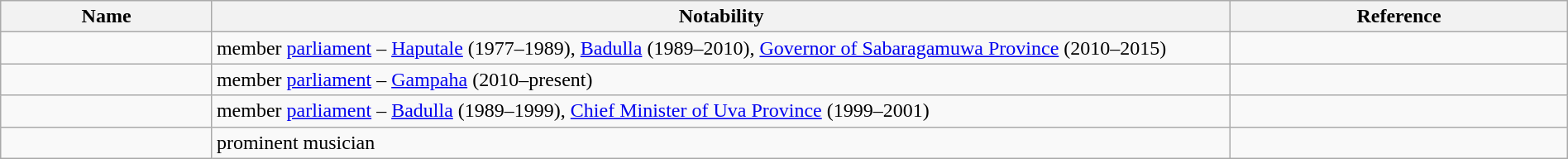<table class="wikitable sortable" style="width:100%">
<tr>
<th style="width:*;">Name</th>
<th style="width:65%;" class="unsortable">Notability</th>
<th style="width:*;" class="unsortable">Reference</th>
</tr>
<tr>
<td></td>
<td>member <a href='#'>parliament</a> – <a href='#'>Haputale</a> (1977–1989), <a href='#'>Badulla</a> (1989–2010), <a href='#'>Governor of Sabaragamuwa Province</a> (2010–2015)</td>
<td style="text-align:center;"></td>
</tr>
<tr>
<td></td>
<td>member <a href='#'>parliament</a> – <a href='#'>Gampaha</a> (2010–present)</td>
<td style="text-align:center;"></td>
</tr>
<tr>
<td></td>
<td>member <a href='#'>parliament</a> – <a href='#'>Badulla</a> (1989–1999), <a href='#'>Chief Minister of Uva Province</a> (1999–2001)</td>
<td style="text-align:center;"></td>
</tr>
<tr>
<td></td>
<td>prominent musician</td>
<td style="text-align:center;"></td>
</tr>
</table>
